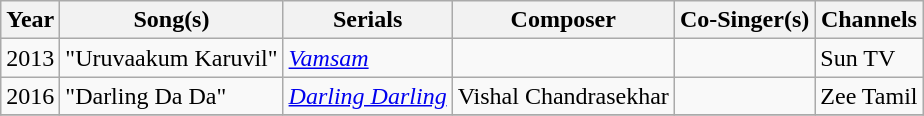<table class="wikitable sortable">
<tr>
<th>Year</th>
<th>Song(s)</th>
<th>Serials</th>
<th>Composer</th>
<th>Co-Singer(s)</th>
<th>Channels</th>
</tr>
<tr>
<td>2013</td>
<td>"Uruvaakum Karuvil"</td>
<td><em><a href='#'>Vamsam</a></em></td>
<td></td>
<td></td>
<td>Sun TV</td>
</tr>
<tr>
<td>2016</td>
<td>"Darling Da Da"</td>
<td><em><a href='#'>Darling Darling</a></em></td>
<td>Vishal Chandrasekhar</td>
<td></td>
<td>Zee Tamil</td>
</tr>
<tr>
</tr>
</table>
